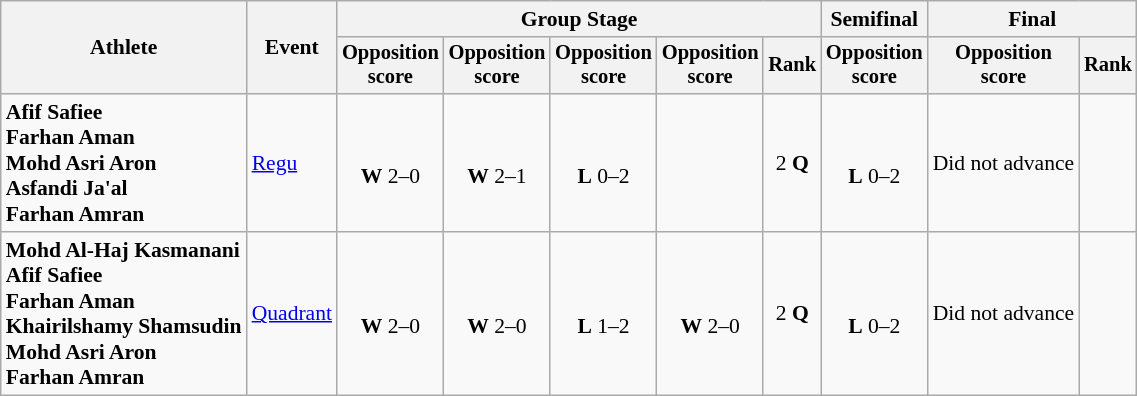<table class=wikitable style=font-size:90%;text-align:center>
<tr>
<th rowspan="2">Athlete</th>
<th rowspan="2">Event</th>
<th colspan=5>Group Stage</th>
<th>Semifinal</th>
<th colspan=2>Final</th>
</tr>
<tr style="font-size:95%">
<th>Opposition<br>score</th>
<th>Opposition<br>score</th>
<th>Opposition<br>score</th>
<th>Opposition<br>score</th>
<th>Rank</th>
<th>Opposition<br>score</th>
<th>Opposition<br>score</th>
<th>Rank</th>
</tr>
<tr>
<td align=left><strong>Afif Safiee<br>Farhan Aman<br>Mohd Asri Aron<br>Asfandi Ja'al<br>Farhan Amran</strong></td>
<td align=left><a href='#'>Regu</a></td>
<td><br><strong>W</strong> 2–0</td>
<td><br><strong>W</strong> 2–1</td>
<td><br><strong>L</strong> 0–2</td>
<td></td>
<td>2 <strong>Q</strong></td>
<td><br><strong>L</strong> 0–2</td>
<td>Did not advance</td>
<td></td>
</tr>
<tr>
<td align=left><strong>Mohd Al-Haj Kasmanani<br>Afif Safiee<br>Farhan Aman<br>Khairilshamy Shamsudin<br>Mohd Asri Aron<br>Farhan Amran</strong></td>
<td align=left><a href='#'>Quadrant</a></td>
<td><br><strong>W</strong> 2–0</td>
<td><br><strong>W</strong> 2–0</td>
<td><br><strong>L</strong> 1–2</td>
<td><br><strong>W</strong> 2–0</td>
<td>2 <strong>Q</strong></td>
<td><br><strong>L</strong> 0–2</td>
<td>Did not advance</td>
<td></td>
</tr>
</table>
